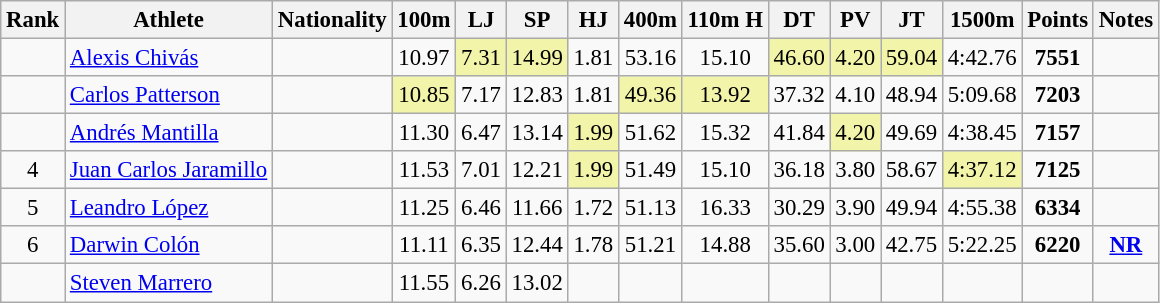<table class="wikitable sortable" style=" text-align:center;font-size:95%">
<tr>
<th>Rank</th>
<th>Athlete</th>
<th>Nationality</th>
<th>100m</th>
<th>LJ</th>
<th>SP</th>
<th>HJ</th>
<th>400m</th>
<th>110m H</th>
<th>DT</th>
<th>PV</th>
<th>JT</th>
<th>1500m</th>
<th>Points</th>
<th>Notes</th>
</tr>
<tr>
<td></td>
<td align=left><a href='#'>Alexis Chivás</a></td>
<td align=left></td>
<td>10.97</td>
<td bgcolor=#F2F5A9>7.31</td>
<td bgcolor=#F2F5A9>14.99</td>
<td>1.81</td>
<td>53.16</td>
<td>15.10</td>
<td bgcolor=#F2F5A9>46.60</td>
<td bgcolor=#F2F5A9>4.20</td>
<td bgcolor=#F2F5A9>59.04</td>
<td>4:42.76</td>
<td><strong>7551</strong></td>
<td></td>
</tr>
<tr>
<td></td>
<td align=left><a href='#'>Carlos Patterson</a></td>
<td align=left></td>
<td bgcolor=#F2F5A9>10.85</td>
<td>7.17</td>
<td>12.83</td>
<td>1.81</td>
<td bgcolor=#F2F5A9>49.36</td>
<td bgcolor=#F2F5A9>13.92</td>
<td>37.32</td>
<td>4.10</td>
<td>48.94</td>
<td>5:09.68</td>
<td><strong>7203</strong></td>
<td></td>
</tr>
<tr>
<td></td>
<td align=left><a href='#'>Andrés Mantilla</a></td>
<td align=left></td>
<td>11.30</td>
<td>6.47</td>
<td>13.14</td>
<td bgcolor=#F2F5A9>1.99</td>
<td>51.62</td>
<td>15.32</td>
<td>41.84</td>
<td bgcolor=#F2F5A9>4.20</td>
<td>49.69</td>
<td>4:38.45</td>
<td><strong>7157</strong></td>
<td></td>
</tr>
<tr>
<td>4</td>
<td align=left><a href='#'>Juan Carlos Jaramillo</a></td>
<td align=left></td>
<td>11.53</td>
<td>7.01</td>
<td>12.21</td>
<td bgcolor=#F2F5A9>1.99</td>
<td>51.49</td>
<td>15.10</td>
<td>36.18</td>
<td>3.80</td>
<td>58.67</td>
<td bgcolor=#F2F5A9>4:37.12</td>
<td><strong>7125</strong></td>
<td></td>
</tr>
<tr>
<td>5</td>
<td align=left><a href='#'>Leandro López</a></td>
<td align=left></td>
<td>11.25</td>
<td>6.46</td>
<td>11.66</td>
<td>1.72</td>
<td>51.13</td>
<td>16.33</td>
<td>30.29</td>
<td>3.90</td>
<td>49.94</td>
<td>4:55.38</td>
<td><strong>6334</strong></td>
<td></td>
</tr>
<tr>
<td>6</td>
<td align=left><a href='#'>Darwin Colón</a></td>
<td align=left></td>
<td>11.11</td>
<td>6.35</td>
<td>12.44</td>
<td>1.78</td>
<td>51.21</td>
<td>14.88</td>
<td>35.60</td>
<td>3.00</td>
<td>42.75</td>
<td>5:22.25</td>
<td><strong>6220</strong></td>
<td><strong><a href='#'>NR</a></strong></td>
</tr>
<tr>
<td></td>
<td align=left><a href='#'>Steven Marrero</a></td>
<td align=left></td>
<td>11.55</td>
<td>6.26</td>
<td>13.02</td>
<td></td>
<td></td>
<td></td>
<td></td>
<td></td>
<td></td>
<td></td>
<td><strong></strong></td>
<td></td>
</tr>
</table>
